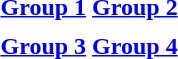<table>
<tr valign=top>
<th align="center"><a href='#'>Group 1</a></th>
<th align="center"><a href='#'>Group 2</a></th>
</tr>
<tr valign=top>
<td align="left"></td>
<td align="left"></td>
</tr>
<tr valign=top>
<th align="center"><a href='#'>Group 3</a></th>
<th align="center"><a href='#'>Group 4</a></th>
</tr>
<tr valign=top>
<td align="left"></td>
<td align="left"></td>
</tr>
</table>
